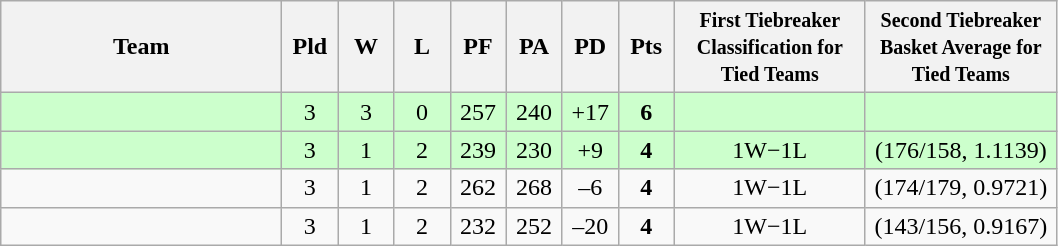<table class=wikitable style="text-align:center">
<tr>
<th width=180>Team</th>
<th width=30>Pld</th>
<th width=30>W</th>
<th width=30>L</th>
<th width=30>PF</th>
<th width=30>PA</th>
<th width=30>PD</th>
<th width=30>Pts</th>
<th width=120><small>First Tiebreaker <br> Classification for Tied Teams</small></th>
<th width=120><small>Second Tiebreaker <br> Basket Average for Tied Teams</small></th>
</tr>
<tr bgcolor="#ccffcc">
<td align="left"></td>
<td>3</td>
<td>3</td>
<td>0</td>
<td>257</td>
<td>240</td>
<td>+17</td>
<td><strong>6</strong></td>
<td></td>
<td></td>
</tr>
<tr bgcolor="#ccffcc">
<td align="left"></td>
<td>3</td>
<td>1</td>
<td>2</td>
<td>239</td>
<td>230</td>
<td>+9</td>
<td><strong>4</strong></td>
<td>1W−1L</td>
<td>(176/158, 1.1139)</td>
</tr>
<tr>
<td align="left"></td>
<td>3</td>
<td>1</td>
<td>2</td>
<td>262</td>
<td>268</td>
<td>–6</td>
<td><strong>4</strong></td>
<td>1W−1L</td>
<td>(174/179, 0.9721)</td>
</tr>
<tr>
<td align="left"></td>
<td>3</td>
<td>1</td>
<td>2</td>
<td>232</td>
<td>252</td>
<td>–20</td>
<td><strong>4</strong></td>
<td>1W−1L</td>
<td>(143/156, 0.9167)</td>
</tr>
</table>
